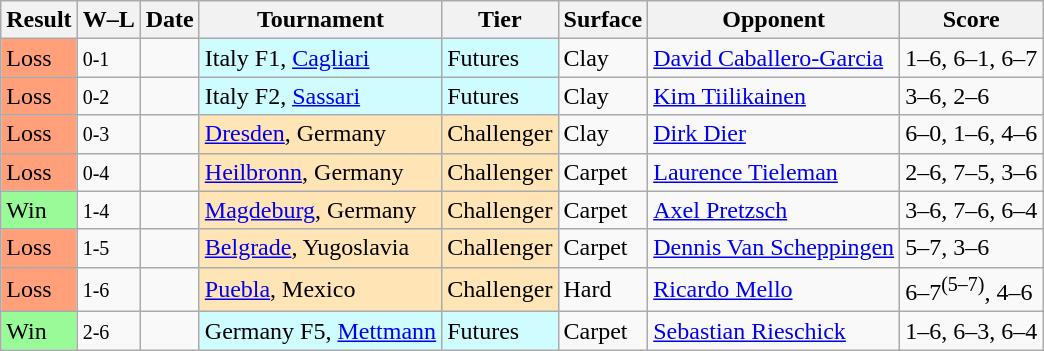<table class="sortable wikitable">
<tr>
<th>Result</th>
<th class="unsortable">W–L</th>
<th>Date</th>
<th>Tournament</th>
<th>Tier</th>
<th>Surface</th>
<th>Opponent</th>
<th class="unsortable">Score</th>
</tr>
<tr>
<td style="background:#ffa07a;">Loss</td>
<td><small>0-1</small></td>
<td></td>
<td style="background:#cffcff;">Italy F1, <a href='#'>Cagliari</a></td>
<td style="background:#cffcff;">Futures</td>
<td>Clay</td>
<td> <a href='#'>David Caballero-Garcia</a></td>
<td>1–6, 6–1, 6–7</td>
</tr>
<tr>
<td style="background:#ffa07a;">Loss</td>
<td><small>0-2</small></td>
<td></td>
<td style="background:#cffcff;">Italy F2, <a href='#'>Sassari</a></td>
<td style="background:#cffcff;">Futures</td>
<td>Clay</td>
<td> <a href='#'>Kim Tiilikainen</a></td>
<td>3–6, 2–6</td>
</tr>
<tr>
<td style="background:#ffa07a;">Loss</td>
<td><small>0-3</small></td>
<td></td>
<td style="background:moccasin;"><a href='#'>Dresden</a>, Germany</td>
<td style="background:moccasin;">Challenger</td>
<td>Clay</td>
<td> <a href='#'>Dirk Dier</a></td>
<td>6–0, 1–6, 4–6</td>
</tr>
<tr>
<td style="background:#ffa07a;">Loss</td>
<td><small>0-4</small></td>
<td></td>
<td style="background:moccasin;"><a href='#'>Heilbronn</a>, Germany</td>
<td style="background:moccasin;">Challenger</td>
<td>Carpet</td>
<td> <a href='#'>Laurence Tieleman</a></td>
<td>2–6, 7–5, 3–6</td>
</tr>
<tr>
<td style="background:#98fb98;">Win</td>
<td><small>1-4</small></td>
<td></td>
<td style="background:moccasin;"><a href='#'>Magdeburg</a>, Germany</td>
<td style="background:moccasin;">Challenger</td>
<td>Carpet</td>
<td> <a href='#'>Axel Pretzsch</a></td>
<td>3–6, 7–6, 6–4</td>
</tr>
<tr>
<td style="background:#ffa07a;">Loss</td>
<td><small>1-5</small></td>
<td></td>
<td style="background:moccasin;"><a href='#'>Belgrade</a>, Yugoslavia</td>
<td style="background:moccasin;">Challenger</td>
<td>Carpet</td>
<td> <a href='#'>Dennis Van Scheppingen</a></td>
<td>5–7, 3–6</td>
</tr>
<tr>
<td style="background:#ffa07a;">Loss</td>
<td><small>1-6</small></td>
<td></td>
<td style="background:moccasin;"><a href='#'>Puebla</a>, Mexico</td>
<td style="background:moccasin;">Challenger</td>
<td>Hard</td>
<td> <a href='#'>Ricardo Mello</a></td>
<td>6–7<sup>(5–7)</sup>, 4–6</td>
</tr>
<tr>
<td style="background:#98fb98;">Win</td>
<td><small>2-6</small></td>
<td></td>
<td style="background:#cffcff;">Germany F5, <a href='#'>Mettmann</a></td>
<td style="background:#cffcff;">Futures</td>
<td>Carpet</td>
<td> <a href='#'>Sebastian Rieschick</a></td>
<td>1–6, 6–3, 6–4</td>
</tr>
</table>
